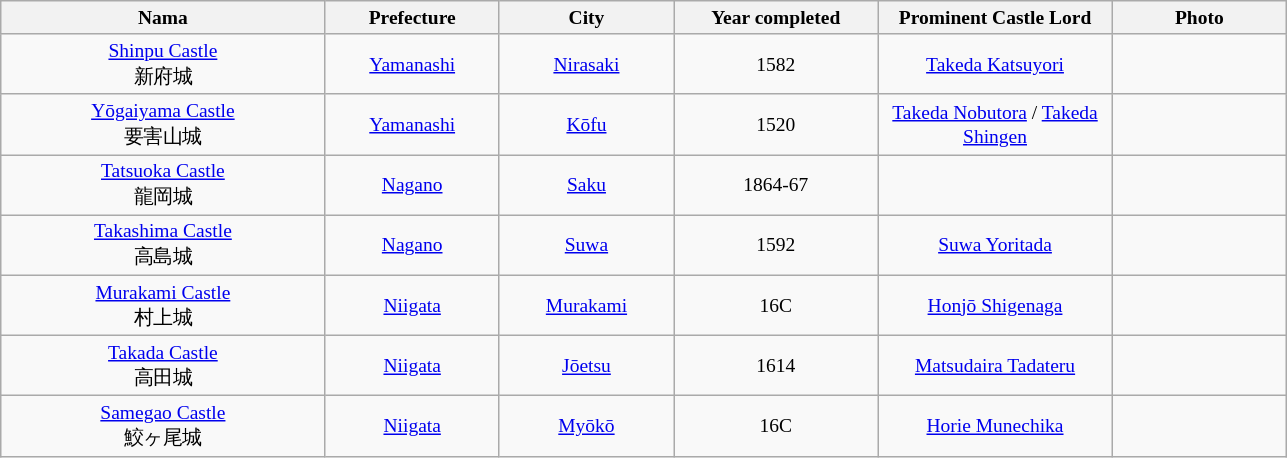<table class="wikitable" style="text-align:center; font-size:small;">
<tr>
<th style="width: 210px;">Nama</th>
<th style="width: 110px;">Prefecture</th>
<th style="width: 110px;">City</th>
<th style="width: 130px;">Year completed</th>
<th style="width: 150px;">Prominent Castle Lord</th>
<th style="width: 110px;">Photo</th>
</tr>
<tr>
<td><a href='#'>Shinpu Castle</a><br>新府城</td>
<td><a href='#'>Yamanashi</a></td>
<td><a href='#'>Nirasaki</a></td>
<td>1582</td>
<td><a href='#'>Takeda Katsuyori</a></td>
<td><br></td>
</tr>
<tr>
<td><a href='#'>Yōgaiyama Castle</a><br>要害山城</td>
<td><a href='#'>Yamanashi</a></td>
<td><a href='#'>Kōfu</a></td>
<td>1520</td>
<td><a href='#'>Takeda Nobutora</a> / <a href='#'>Takeda Shingen</a></td>
<td></td>
</tr>
<tr>
<td><a href='#'>Tatsuoka Castle</a><br>龍岡城</td>
<td><a href='#'>Nagano</a></td>
<td><a href='#'>Saku</a></td>
<td>1864-67</td>
<td></td>
<td></td>
</tr>
<tr>
<td><a href='#'>Takashima Castle</a><br>高島城</td>
<td><a href='#'>Nagano</a></td>
<td><a href='#'>Suwa</a></td>
<td>1592</td>
<td><a href='#'>Suwa Yoritada</a></td>
<td></td>
</tr>
<tr>
<td><a href='#'>Murakami Castle</a><br>村上城</td>
<td><a href='#'>Niigata</a></td>
<td><a href='#'>Murakami</a></td>
<td>16C</td>
<td><a href='#'>Honjō Shigenaga</a></td>
<td></td>
</tr>
<tr>
<td><a href='#'>Takada Castle</a><br>高田城</td>
<td><a href='#'>Niigata</a></td>
<td><a href='#'>Jōetsu</a></td>
<td>1614</td>
<td><a href='#'>Matsudaira Tadateru</a></td>
<td></td>
</tr>
<tr>
<td><a href='#'>Samegao Castle</a><br>鮫ヶ尾城</td>
<td><a href='#'>Niigata</a></td>
<td><a href='#'>Myōkō</a></td>
<td>16C</td>
<td><a href='#'>Horie Munechika</a></td>
<td></td>
</tr>
</table>
